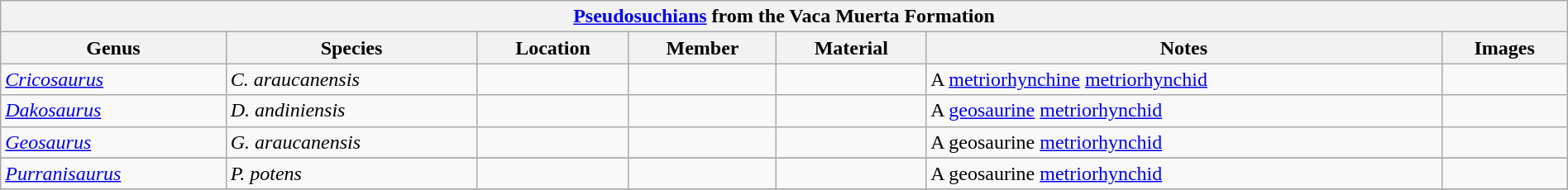<table class="wikitable"  style="margin:auto; width:100%;">
<tr>
<th colspan="7" align="center"><strong><a href='#'>Pseudosuchians</a> from the Vaca Muerta Formation</strong></th>
</tr>
<tr>
<th>Genus</th>
<th>Species</th>
<th>Location</th>
<th>Member</th>
<th>Material</th>
<th>Notes</th>
<th>Images</th>
</tr>
<tr>
<td><em><a href='#'>Cricosaurus</a></em></td>
<td><em>C. araucanensis</em></td>
<td></td>
<td></td>
<td></td>
<td>A <a href='#'>metriorhynchine</a> <a href='#'>metriorhynchid</a></td>
<td></td>
</tr>
<tr>
<td><em><a href='#'>Dakosaurus</a></em></td>
<td><em>D. andiniensis</em></td>
<td></td>
<td></td>
<td></td>
<td>A <a href='#'>geosaurine</a> <a href='#'>metriorhynchid</a></td>
<td></td>
</tr>
<tr>
<td><em><a href='#'>Geosaurus</a></em></td>
<td><em>G. araucanensis</em></td>
<td></td>
<td></td>
<td></td>
<td>A geosaurine <a href='#'>metriorhynchid</a></td>
<td></td>
</tr>
<tr>
</tr>
<tr>
<td><em><a href='#'>Purranisaurus</a></em></td>
<td><em>P. potens</em></td>
<td></td>
<td></td>
<td></td>
<td>A geosaurine <a href='#'>metriorhynchid</a></td>
<td></td>
</tr>
<tr>
</tr>
</table>
